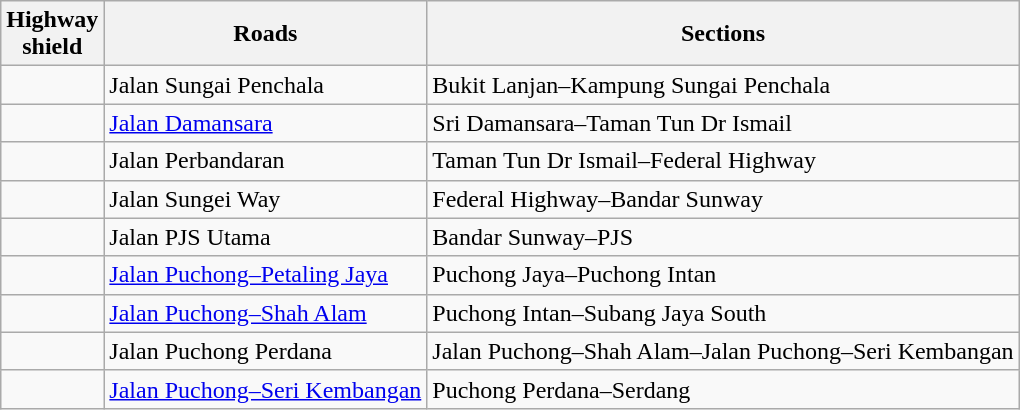<table class=wikitable>
<tr>
<th>Highway<br>shield</th>
<th>Roads</th>
<th>Sections</th>
</tr>
<tr>
<td></td>
<td>Jalan Sungai Penchala</td>
<td>Bukit Lanjan–Kampung Sungai Penchala</td>
</tr>
<tr>
<td></td>
<td><a href='#'>Jalan Damansara</a></td>
<td>Sri Damansara–Taman Tun Dr Ismail</td>
</tr>
<tr>
<td></td>
<td>Jalan Perbandaran</td>
<td>Taman Tun Dr Ismail–Federal Highway</td>
</tr>
<tr>
<td></td>
<td>Jalan Sungei Way</td>
<td>Federal Highway–Bandar Sunway</td>
</tr>
<tr>
<td></td>
<td>Jalan PJS Utama</td>
<td>Bandar Sunway–PJS</td>
</tr>
<tr>
<td></td>
<td><a href='#'>Jalan Puchong–Petaling Jaya</a></td>
<td>Puchong Jaya–Puchong Intan</td>
</tr>
<tr>
<td></td>
<td><a href='#'>Jalan Puchong–Shah Alam</a></td>
<td>Puchong Intan–Subang Jaya South</td>
</tr>
<tr>
<td></td>
<td>Jalan Puchong Perdana</td>
<td>Jalan Puchong–Shah Alam–Jalan Puchong–Seri Kembangan</td>
</tr>
<tr>
<td></td>
<td><a href='#'>Jalan Puchong–Seri Kembangan</a></td>
<td>Puchong Perdana–Serdang</td>
</tr>
</table>
